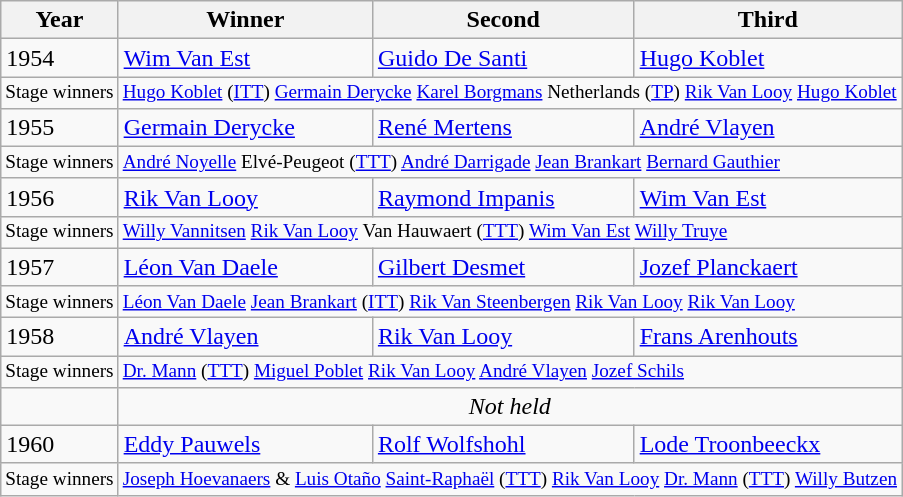<table class="wikitable">
<tr>
<th>Year</th>
<th>Winner</th>
<th>Second</th>
<th>Third</th>
</tr>
<tr>
<td>1954</td>
<td> <a href='#'>Wim Van Est</a></td>
<td> <a href='#'>Guido De Santi</a></td>
<td> <a href='#'>Hugo Koblet</a></td>
</tr>
<tr>
<td style="font-size:80%">Stage winners</td>
<td colspan="3" align="left" style="font-size:80%"> <a href='#'>Hugo Koblet</a> (<a href='#'>ITT</a>)    <a href='#'>Germain Derycke</a>    <a href='#'>Karel Borgmans</a>    Netherlands (<a href='#'>TP</a>)    <a href='#'>Rik Van Looy</a>    <a href='#'>Hugo Koblet</a></td>
</tr>
<tr>
<td>1955</td>
<td> <a href='#'>Germain Derycke</a></td>
<td> <a href='#'>René Mertens</a></td>
<td> <a href='#'>André Vlayen</a></td>
</tr>
<tr>
<td style="font-size:80%">Stage winners</td>
<td colspan="3" align="left" style="font-size:80%"> <a href='#'>André Noyelle</a>    Elvé-Peugeot (<a href='#'>TTT</a>)    <a href='#'>André Darrigade</a>    <a href='#'>Jean Brankart</a>    <a href='#'>Bernard Gauthier</a></td>
</tr>
<tr>
<td>1956</td>
<td> <a href='#'>Rik Van Looy</a></td>
<td> <a href='#'>Raymond Impanis</a></td>
<td> <a href='#'>Wim Van Est</a></td>
</tr>
<tr>
<td style="font-size:80%">Stage winners</td>
<td colspan="3" align="left" style="font-size:80%"> <a href='#'>Willy Vannitsen</a>    <a href='#'>Rik Van Looy</a>    Van Hauwaert (<a href='#'>TTT</a>)    <a href='#'>Wim Van Est</a>    <a href='#'>Willy Truye</a></td>
</tr>
<tr>
<td>1957</td>
<td> <a href='#'>Léon Van Daele</a></td>
<td> <a href='#'>Gilbert Desmet</a></td>
<td> <a href='#'>Jozef Planckaert</a></td>
</tr>
<tr>
<td style="font-size:80%">Stage winners</td>
<td colspan="3" align="left" style="font-size:80%"> <a href='#'>Léon Van Daele</a>    <a href='#'>Jean Brankart</a> (<a href='#'>ITT</a>)    <a href='#'>Rik Van Steenbergen</a>    <a href='#'>Rik Van Looy</a>    <a href='#'>Rik Van Looy</a></td>
</tr>
<tr>
<td>1958</td>
<td> <a href='#'>André Vlayen</a></td>
<td> <a href='#'>Rik Van Looy</a></td>
<td> <a href='#'>Frans Arenhouts</a></td>
</tr>
<tr>
<td style="font-size:80%">Stage winners</td>
<td colspan="3" align="left" style="font-size:80%"> <a href='#'>Dr. Mann</a> (<a href='#'>TTT</a>)    <a href='#'>Miguel Poblet</a>    <a href='#'>Rik Van Looy</a>    <a href='#'>André Vlayen</a>    <a href='#'>Jozef Schils</a></td>
</tr>
<tr>
<td></td>
<td colspan="3" align="center"><em>Not held</em></td>
</tr>
<tr>
<td>1960</td>
<td> <a href='#'>Eddy Pauwels</a></td>
<td> <a href='#'>Rolf Wolfshohl</a></td>
<td> <a href='#'>Lode Troonbeeckx</a></td>
</tr>
<tr>
<td style="font-size:80%">Stage winners</td>
<td colspan="3" align="left" style="font-size:80%"> <a href='#'>Joseph Hoevanaers</a> &  <a href='#'>Luis Otaño</a>    <a href='#'>Saint-Raphaël</a> (<a href='#'>TTT</a>)    <a href='#'>Rik Van Looy</a>    <a href='#'>Dr. Mann</a> (<a href='#'>TTT</a>)    <a href='#'>Willy Butzen</a></td>
</tr>
</table>
